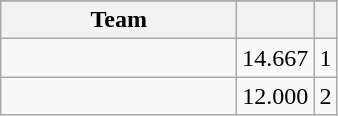<table class="wikitable">
<tr>
</tr>
<tr>
<th width=150>Team</th>
<th></th>
<th></th>
</tr>
<tr>
<td></td>
<td align=right>14.667</td>
<td align=center>1</td>
</tr>
<tr>
<td></td>
<td align=right>12.000</td>
<td align=center>2</td>
</tr>
</table>
